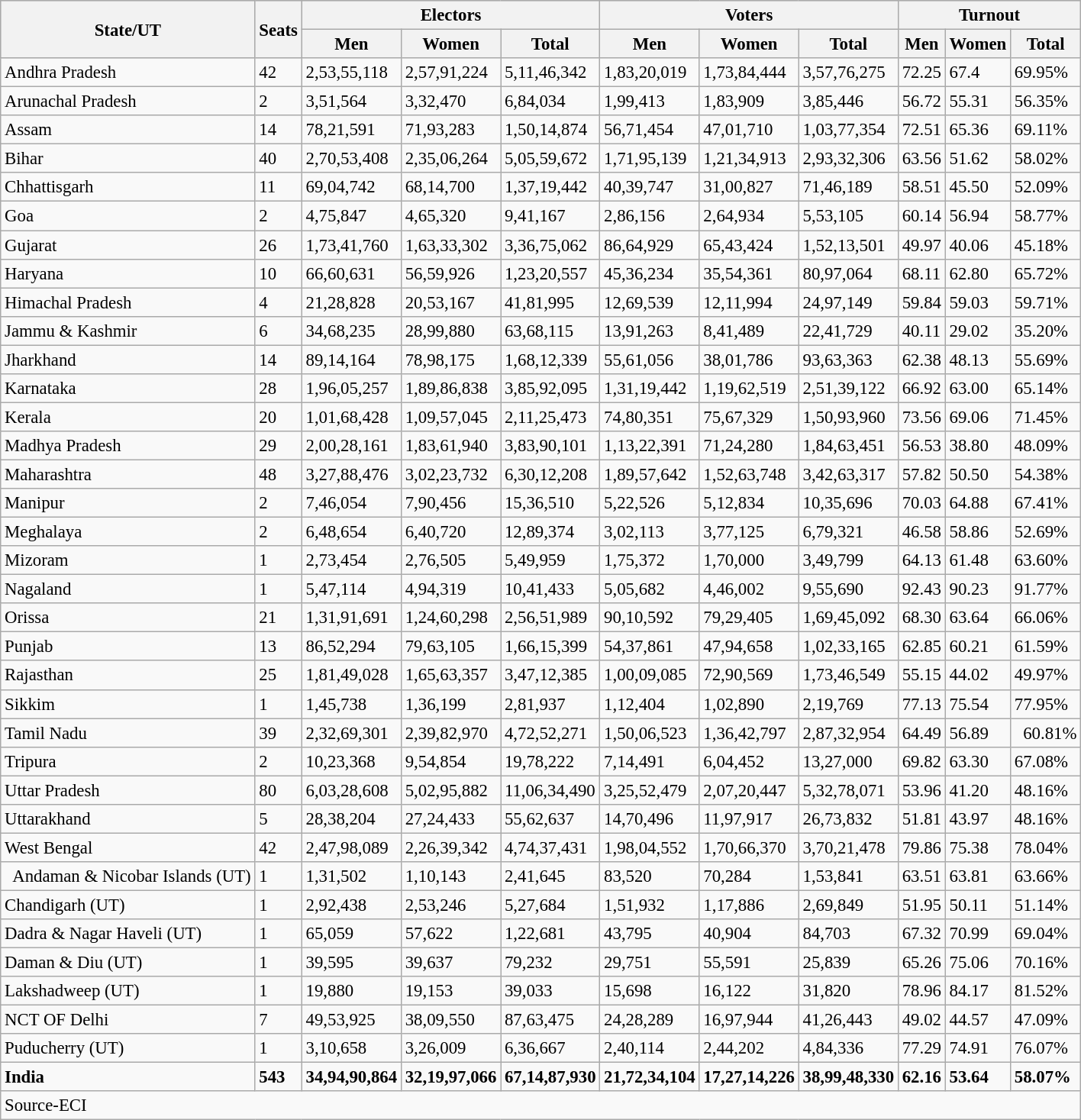<table class="wikitable sortable" style="font-size:95%;">
<tr   style="background:#ccc; text-align:center;">
<th rowspan=2>State/UT</th>
<th rowspan=2>Seats</th>
<th colspan=3>Electors</th>
<th colspan=3>Voters</th>
<th colspan=3>Turnout</th>
</tr>
<tr>
<th>Men</th>
<th>Women</th>
<th>Total</th>
<th>Men</th>
<th>Women</th>
<th>Total</th>
<th>Men</th>
<th>Women</th>
<th>Total</th>
</tr>
<tr>
<td>Andhra Pradesh</td>
<td>42</td>
<td>2,53,55,118</td>
<td>2,57,91,224 </td>
<td>5,11,46,342</td>
<td>1,83,20,019</td>
<td>1,73,84,444</td>
<td>3,57,76,275</td>
<td>72.25</td>
<td>67.4</td>
<td>69.95%</td>
</tr>
<tr>
<td>Arunachal Pradesh</td>
<td>2</td>
<td>3,51,564</td>
<td>3,32,470</td>
<td>6,84,034</td>
<td>1,99,413</td>
<td>1,83,909 </td>
<td>3,85,446</td>
<td>56.72</td>
<td>55.31</td>
<td>56.35%</td>
</tr>
<tr>
<td>Assam</td>
<td>14</td>
<td>78,21,591</td>
<td>71,93,283 </td>
<td>1,50,14,874</td>
<td>56,71,454</td>
<td>47,01,710</td>
<td>1,03,77,354</td>
<td>72.51</td>
<td>65.36</td>
<td>69.11%</td>
</tr>
<tr>
<td>Bihar</td>
<td>40</td>
<td>2,70,53,408</td>
<td>2,35,06,264</td>
<td>5,05,59,672</td>
<td>1,71,95,139</td>
<td>1,21,34,913</td>
<td>2,93,32,306</td>
<td>63.56</td>
<td>51.62</td>
<td>58.02%</td>
</tr>
<tr>
<td>Chhattisgarh</td>
<td>11</td>
<td>69,04,742</td>
<td>68,14,700</td>
<td>1,37,19,442</td>
<td>40,39,747</td>
<td>31,00,827</td>
<td>71,46,189</td>
<td>58.51</td>
<td>45.50</td>
<td>52.09%</td>
</tr>
<tr>
<td>Goa</td>
<td>2</td>
<td>4,75,847</td>
<td>4,65,320</td>
<td>9,41,167</td>
<td>2,86,156</td>
<td>2,64,934</td>
<td>5,53,105</td>
<td>60.14</td>
<td>56.94</td>
<td>58.77%</td>
</tr>
<tr>
<td>Gujarat</td>
<td>26</td>
<td>1,73,41,760</td>
<td>1,63,33,302</td>
<td>3,36,75,062</td>
<td>86,64,929</td>
<td>65,43,424</td>
<td>1,52,13,501</td>
<td>49.97</td>
<td>40.06</td>
<td>45.18%</td>
</tr>
<tr>
<td>Haryana</td>
<td>10</td>
<td>66,60,631</td>
<td>56,59,926</td>
<td>1,23,20,557</td>
<td>45,36,234</td>
<td>35,54,361</td>
<td>80,97,064</td>
<td>68.11</td>
<td>62.80</td>
<td>65.72%</td>
</tr>
<tr>
<td>Himachal Pradesh</td>
<td>4</td>
<td>21,28,828</td>
<td>20,53,167</td>
<td>41,81,995</td>
<td>12,69,539</td>
<td>12,11,994</td>
<td>24,97,149</td>
<td>59.84</td>
<td>59.03</td>
<td>59.71%</td>
</tr>
<tr>
<td>Jammu & Kashmir</td>
<td>6</td>
<td>34,68,235</td>
<td>28,99,880</td>
<td>63,68,115</td>
<td>13,91,263</td>
<td>8,41,489</td>
<td>22,41,729</td>
<td>40.11</td>
<td>29.02</td>
<td>35.20%</td>
</tr>
<tr>
<td>Jharkhand</td>
<td>14</td>
<td>89,14,164</td>
<td>78,98,175</td>
<td>1,68,12,339</td>
<td>55,61,056</td>
<td>38,01,786</td>
<td>93,63,363</td>
<td>62.38</td>
<td>48.13</td>
<td>55.69%</td>
</tr>
<tr>
<td>Karnataka</td>
<td>28</td>
<td>1,96,05,257</td>
<td>1,89,86,838</td>
<td>3,85,92,095</td>
<td>1,31,19,442</td>
<td>1,19,62,519</td>
<td>2,51,39,122</td>
<td>66.92</td>
<td>63.00</td>
<td>65.14%</td>
</tr>
<tr>
<td>Kerala</td>
<td>20</td>
<td>1,01,68,428</td>
<td>1,09,57,045</td>
<td>2,11,25,473</td>
<td>74,80,351</td>
<td>75,67,329</td>
<td>1,50,93,960</td>
<td>73.56</td>
<td>69.06</td>
<td>71.45%</td>
</tr>
<tr>
<td>Madhya Pradesh</td>
<td>29</td>
<td>2,00,28,161</td>
<td>1,83,61,940</td>
<td>3,83,90,101</td>
<td>1,13,22,391</td>
<td>71,24,280</td>
<td>1,84,63,451</td>
<td>56.53</td>
<td>38.80</td>
<td>48.09%</td>
</tr>
<tr>
<td>Maharashtra</td>
<td>48</td>
<td>3,27,88,476</td>
<td>3,02,23,732</td>
<td>6,30,12,208 </td>
<td>1,89,57,642</td>
<td>1,52,63,748</td>
<td>3,42,63,317</td>
<td>57.82</td>
<td>50.50</td>
<td>54.38%</td>
</tr>
<tr>
<td>Manipur</td>
<td>2</td>
<td>7,46,054</td>
<td>7,90,456</td>
<td>15,36,510</td>
<td>5,22,526</td>
<td>5,12,834</td>
<td>10,35,696</td>
<td>70.03</td>
<td>64.88</td>
<td>67.41%</td>
</tr>
<tr>
<td>Meghalaya</td>
<td>2</td>
<td>6,48,654</td>
<td>6,40,720</td>
<td>12,89,374</td>
<td>3,02,113</td>
<td>3,77,125</td>
<td>6,79,321</td>
<td>46.58</td>
<td>58.86</td>
<td>52.69%</td>
</tr>
<tr>
<td>Mizoram</td>
<td>1</td>
<td>2,73,454</td>
<td>2,76,505</td>
<td>5,49,959</td>
<td>1,75,372</td>
<td>1,70,000</td>
<td>3,49,799</td>
<td>64.13</td>
<td>61.48</td>
<td>63.60%</td>
</tr>
<tr>
<td>Nagaland</td>
<td>1</td>
<td>5,47,114</td>
<td>4,94,319</td>
<td>10,41,433</td>
<td>5,05,682</td>
<td>4,46,002</td>
<td>9,55,690</td>
<td>92.43</td>
<td>90.23</td>
<td>91.77%</td>
</tr>
<tr>
<td>Orissa</td>
<td>21</td>
<td>1,31,91,691</td>
<td>1,24,60,298</td>
<td>2,56,51,989</td>
<td>90,10,592</td>
<td>79,29,405</td>
<td>1,69,45,092</td>
<td>68.30</td>
<td>63.64</td>
<td>66.06%</td>
</tr>
<tr>
<td>Punjab</td>
<td>13</td>
<td>86,52,294</td>
<td>79,63,105</td>
<td>1,66,15,399</td>
<td>54,37,861</td>
<td>47,94,658</td>
<td>1,02,33,165</td>
<td>62.85</td>
<td>60.21</td>
<td>61.59%</td>
</tr>
<tr>
<td>Rajasthan</td>
<td>25</td>
<td>1,81,49,028</td>
<td>1,65,63,357</td>
<td>3,47,12,385</td>
<td>1,00,09,085</td>
<td>72,90,569</td>
<td>1,73,46,549</td>
<td>55.15</td>
<td>44.02</td>
<td>49.97% </td>
</tr>
<tr>
<td>Sikkim</td>
<td>1</td>
<td>1,45,738</td>
<td>1,36,199</td>
<td>2,81,937</td>
<td>1,12,404</td>
<td>1,02,890</td>
<td>2,19,769</td>
<td>77.13</td>
<td>75.54</td>
<td>77.95%</td>
</tr>
<tr>
<td>Tamil Nadu</td>
<td>39</td>
<td>2,32,69,301</td>
<td>2,39,82,970</td>
<td>4,72,52,271</td>
<td>1,50,06,523</td>
<td>1,36,42,797</td>
<td>2,87,32,954</td>
<td>64.49</td>
<td>56.89</td>
<td>  60.81%</td>
</tr>
<tr>
<td>Tripura</td>
<td>2</td>
<td>10,23,368</td>
<td>9,54,854</td>
<td>19,78,222</td>
<td>7,14,491</td>
<td>6,04,452</td>
<td>13,27,000</td>
<td>69.82</td>
<td>63.30</td>
<td>67.08%</td>
</tr>
<tr>
<td>Uttar Pradesh</td>
<td>80</td>
<td>6,03,28,608</td>
<td>5,02,95,882</td>
<td>11,06,34,490</td>
<td>3,25,52,479</td>
<td>2,07,20,447</td>
<td>5,32,78,071</td>
<td>53.96</td>
<td>41.20</td>
<td>48.16%</td>
</tr>
<tr>
<td>Uttarakhand</td>
<td>5</td>
<td>28,38,204</td>
<td>27,24,433</td>
<td>55,62,637</td>
<td>14,70,496</td>
<td>11,97,917 </td>
<td>26,73,832</td>
<td>51.81</td>
<td>43.97</td>
<td>48.16%</td>
</tr>
<tr>
<td>West Bengal</td>
<td>42</td>
<td>2,47,98,089</td>
<td>2,26,39,342</td>
<td>4,74,37,431</td>
<td>1,98,04,552</td>
<td>1,70,66,370</td>
<td>3,70,21,478</td>
<td>79.86</td>
<td>75.38</td>
<td>78.04%</td>
</tr>
<tr>
<td>  Andaman & Nicobar Islands (UT)</td>
<td>1</td>
<td>1,31,502</td>
<td>1,10,143</td>
<td>2,41,645</td>
<td>83,520</td>
<td>70,284</td>
<td>1,53,841</td>
<td>63.51</td>
<td>63.81</td>
<td>63.66%</td>
</tr>
<tr>
<td>Chandigarh (UT)</td>
<td>1</td>
<td>2,92,438</td>
<td>2,53,246</td>
<td>5,27,684</td>
<td>1,51,932</td>
<td>1,17,886</td>
<td>2,69,849</td>
<td>51.95</td>
<td>50.11</td>
<td>51.14%</td>
</tr>
<tr>
<td>Dadra & Nagar Haveli (UT)</td>
<td>1</td>
<td>65,059</td>
<td>57,622</td>
<td>1,22,681</td>
<td>43,795</td>
<td>40,904</td>
<td>84,703</td>
<td>67.32</td>
<td>70.99</td>
<td>69.04%</td>
</tr>
<tr>
<td>Daman & Diu (UT)</td>
<td>1</td>
<td>39,595</td>
<td>39,637</td>
<td>79,232</td>
<td>29,751</td>
<td>55,591</td>
<td>25,839</td>
<td>65.26</td>
<td>75.06</td>
<td>70.16%</td>
</tr>
<tr>
<td>Lakshadweep (UT)</td>
<td>1</td>
<td>19,880</td>
<td>19,153</td>
<td>39,033</td>
<td>15,698</td>
<td>16,122</td>
<td>31,820</td>
<td>78.96</td>
<td>84.17</td>
<td>81.52%</td>
</tr>
<tr>
<td>NCT OF Delhi</td>
<td>7</td>
<td>49,53,925</td>
<td>38,09,550</td>
<td>87,63,475</td>
<td>24,28,289</td>
<td>16,97,944</td>
<td>41,26,443</td>
<td>49.02</td>
<td>44.57</td>
<td>47.09%</td>
</tr>
<tr>
<td>Puducherry (UT)</td>
<td>1</td>
<td>3,10,658</td>
<td>3,26,009</td>
<td>6,36,667</td>
<td>2,40,114</td>
<td>2,44,202</td>
<td>4,84,336</td>
<td>77.29</td>
<td>74.91</td>
<td>76.07%</td>
</tr>
<tr>
<td><strong>India</strong></td>
<td><strong>543</strong></td>
<td><strong>34,94,90,864</strong></td>
<td><strong>32,19,97,066</strong></td>
<td><strong>67,14,87,930</strong></td>
<td><strong>21,72,34,104</strong></td>
<td><strong>17,27,14,226</strong></td>
<td><strong>38,99,48,330</strong></td>
<td><strong>62.16</strong></td>
<td><strong>53.64</strong></td>
<td><strong>58.07%</strong></td>
</tr>
<tr>
<td colspan=12>Source-ECI </td>
</tr>
</table>
